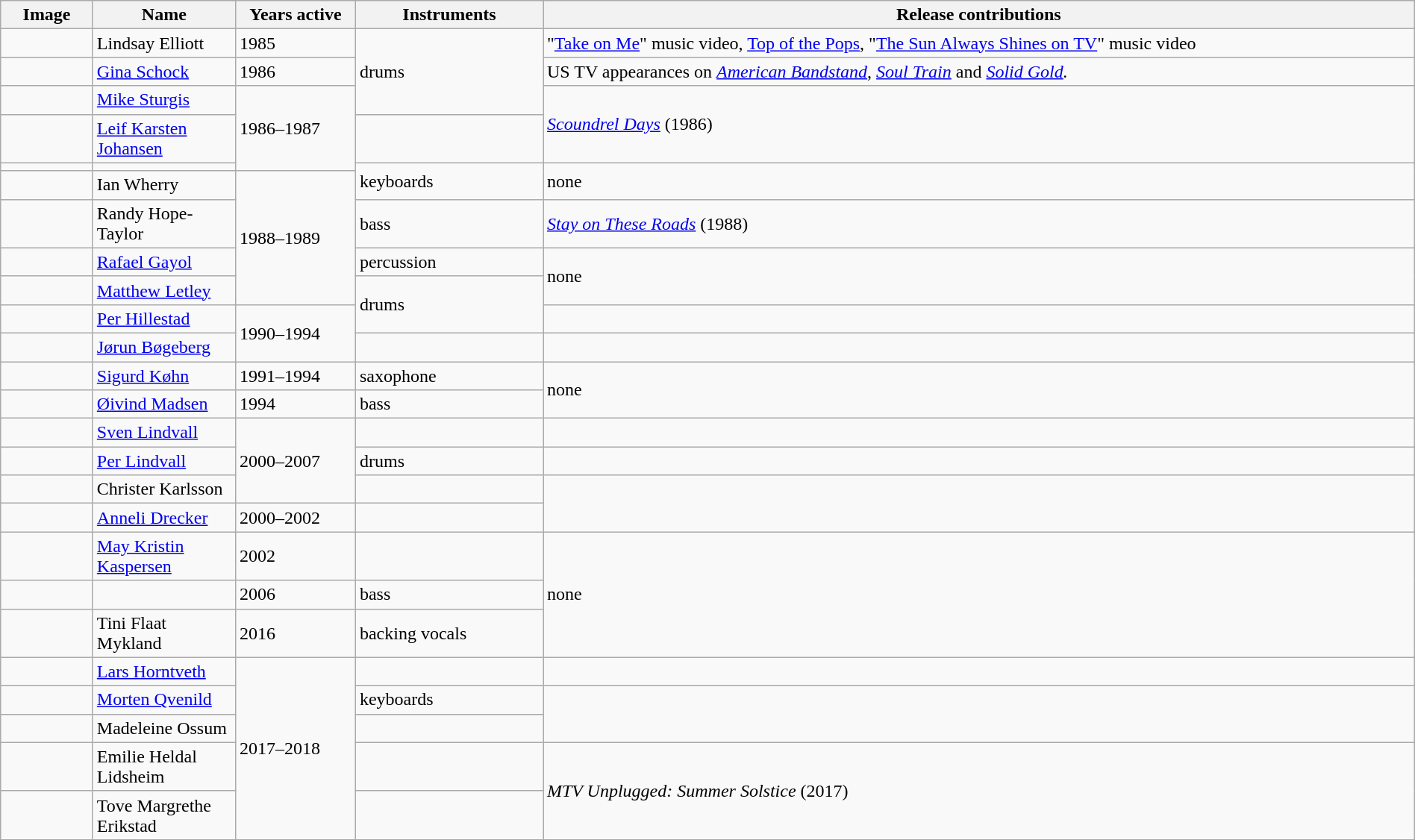<table class="wikitable" width="100%">
<tr>
<th width="75">Image</th>
<th width="120">Name</th>
<th width="100">Years active</th>
<th width="160">Instruments</th>
<th>Release contributions</th>
</tr>
<tr>
<td></td>
<td>Lindsay Elliott</td>
<td>1985</td>
<td rowspan="3">drums</td>
<td>"<a href='#'>Take on Me</a>" music video, <a href='#'>Top of the Pops</a>, "<a href='#'>The Sun Always Shines on TV</a>" music video</td>
</tr>
<tr>
<td></td>
<td><a href='#'>Gina Schock</a></td>
<td>1986</td>
<td>US TV appearances on <em><a href='#'>American Bandstand</a></em>, <em><a href='#'>Soul Train</a></em> and <em><a href='#'>Solid Gold</a>.</em></td>
</tr>
<tr>
<td></td>
<td><a href='#'>Mike Sturgis</a></td>
<td rowspan="3">1986–1987</td>
<td rowspan="2"><em><a href='#'>Scoundrel Days</a></em> (1986)</td>
</tr>
<tr>
<td></td>
<td><a href='#'>Leif Karsten Johansen</a></td>
<td></td>
</tr>
<tr>
<td></td>
<td></td>
<td rowspan="2">keyboards</td>
<td rowspan="2">none</td>
</tr>
<tr>
<td></td>
<td>Ian Wherry</td>
<td rowspan="4">1988–1989</td>
</tr>
<tr>
<td></td>
<td>Randy Hope-Taylor</td>
<td>bass</td>
<td><em><a href='#'>Stay on These Roads</a></em> (1988)</td>
</tr>
<tr>
<td></td>
<td><a href='#'>Rafael Gayol</a> </td>
<td>percussion</td>
<td rowspan="2">none</td>
</tr>
<tr>
<td></td>
<td><a href='#'>Matthew Letley</a></td>
<td rowspan="2">drums</td>
</tr>
<tr>
<td></td>
<td><a href='#'>Per Hillestad</a></td>
<td rowspan="2">1990–1994</td>
<td></td>
</tr>
<tr>
<td></td>
<td><a href='#'>Jørun Bøgeberg</a></td>
<td></td>
<td></td>
</tr>
<tr>
<td></td>
<td><a href='#'>Sigurd Køhn</a></td>
<td>1991–1994</td>
<td>saxophone</td>
<td rowspan="2">none</td>
</tr>
<tr>
<td></td>
<td><a href='#'>Øivind Madsen</a></td>
<td>1994 </td>
<td>bass</td>
</tr>
<tr>
<td></td>
<td><a href='#'>Sven Lindvall</a></td>
<td rowspan="3">2000–2007</td>
<td></td>
<td></td>
</tr>
<tr>
<td></td>
<td><a href='#'>Per Lindvall</a></td>
<td>drums</td>
<td></td>
</tr>
<tr>
<td></td>
<td>Christer Karlsson</td>
<td></td>
<td rowspan="2"></td>
</tr>
<tr>
<td></td>
<td><a href='#'>Anneli Drecker</a></td>
<td>2000–2002 </td>
<td></td>
</tr>
<tr>
<td></td>
<td><a href='#'>May Kristin Kaspersen</a></td>
<td>2002 </td>
<td></td>
<td rowspan="3">none</td>
</tr>
<tr>
<td></td>
<td></td>
<td>2006 </td>
<td>bass</td>
</tr>
<tr>
<td></td>
<td>Tini Flaat Mykland</td>
<td>2016 </td>
<td>backing vocals</td>
</tr>
<tr>
<td></td>
<td><a href='#'>Lars Horntveth</a></td>
<td rowspan="5">2017–2018</td>
<td></td>
<td></td>
</tr>
<tr>
<td></td>
<td><a href='#'>Morten Qvenild</a></td>
<td>keyboards</td>
<td rowspan="2"></td>
</tr>
<tr>
<td></td>
<td>Madeleine Ossum</td>
<td></td>
</tr>
<tr>
<td></td>
<td>Emilie Heldal Lidsheim</td>
<td></td>
<td rowspan="2"><em>MTV Unplugged: Summer Solstice</em> (2017)</td>
</tr>
<tr>
<td></td>
<td>Tove Margrethe Erikstad</td>
<td></td>
</tr>
</table>
